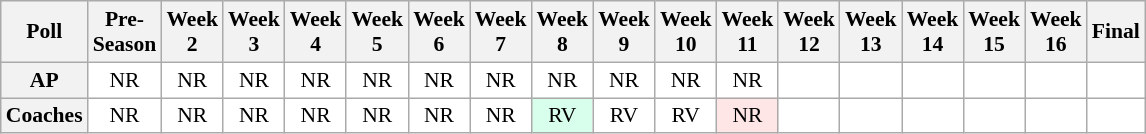<table class="wikitable" style="white-space:nowrap;font-size:90%">
<tr>
<th>Poll</th>
<th>Pre-<br>Season</th>
<th>Week<br>2</th>
<th>Week<br>3</th>
<th>Week<br>4</th>
<th>Week<br>5</th>
<th>Week<br>6</th>
<th>Week<br>7</th>
<th>Week<br>8</th>
<th>Week<br>9</th>
<th>Week<br>10</th>
<th>Week<br>11</th>
<th>Week<br>12</th>
<th>Week<br>13</th>
<th>Week<br>14</th>
<th>Week<br>15</th>
<th>Week<br>16</th>
<th>Final</th>
</tr>
<tr style="text-align:center;">
<th>AP</th>
<td style="background:#FFF;">NR</td>
<td style="background:#FFF;">NR</td>
<td style="background:#FFF;">NR</td>
<td style="background:#FFF;">NR</td>
<td style="background:#FFF;">NR</td>
<td style="background:#FFF;">NR</td>
<td style="background:#FFF;">NR</td>
<td style="background:#FFF;">NR</td>
<td style="background:#FFF;">NR</td>
<td style="background:#FFF;">NR</td>
<td style="background:#FFF;">NR</td>
<td style="background:#FFF;"></td>
<td style="background:#FFF;"></td>
<td style="background:#FFF;"></td>
<td style="background:#FFF;"></td>
<td style="background:#FFF;"></td>
<td style="background:#FFF;"></td>
</tr>
<tr style="text-align:center;">
<th>Coaches</th>
<td style="background:#FFF;">NR</td>
<td style="background:#FFF;">NR</td>
<td style="background:#FFF;">NR</td>
<td style="background:#FFF;">NR</td>
<td style="background:#FFF;">NR</td>
<td style="background:#FFF;">NR</td>
<td style="background:#FFF;">NR</td>
<td style="background:#D8FFEB;">RV</td>
<td style="background:#FFF;">RV</td>
<td style="background:#FFF;">RV</td>
<td style="background:#FFE6E6;">NR</td>
<td style="background:#FFF;"></td>
<td style="background:#FFF;"></td>
<td style="background:#FFF;"></td>
<td style="background:#FFF;"></td>
<td style="background:#FFF;"></td>
<td style="background:#FFF;"></td>
</tr>
</table>
